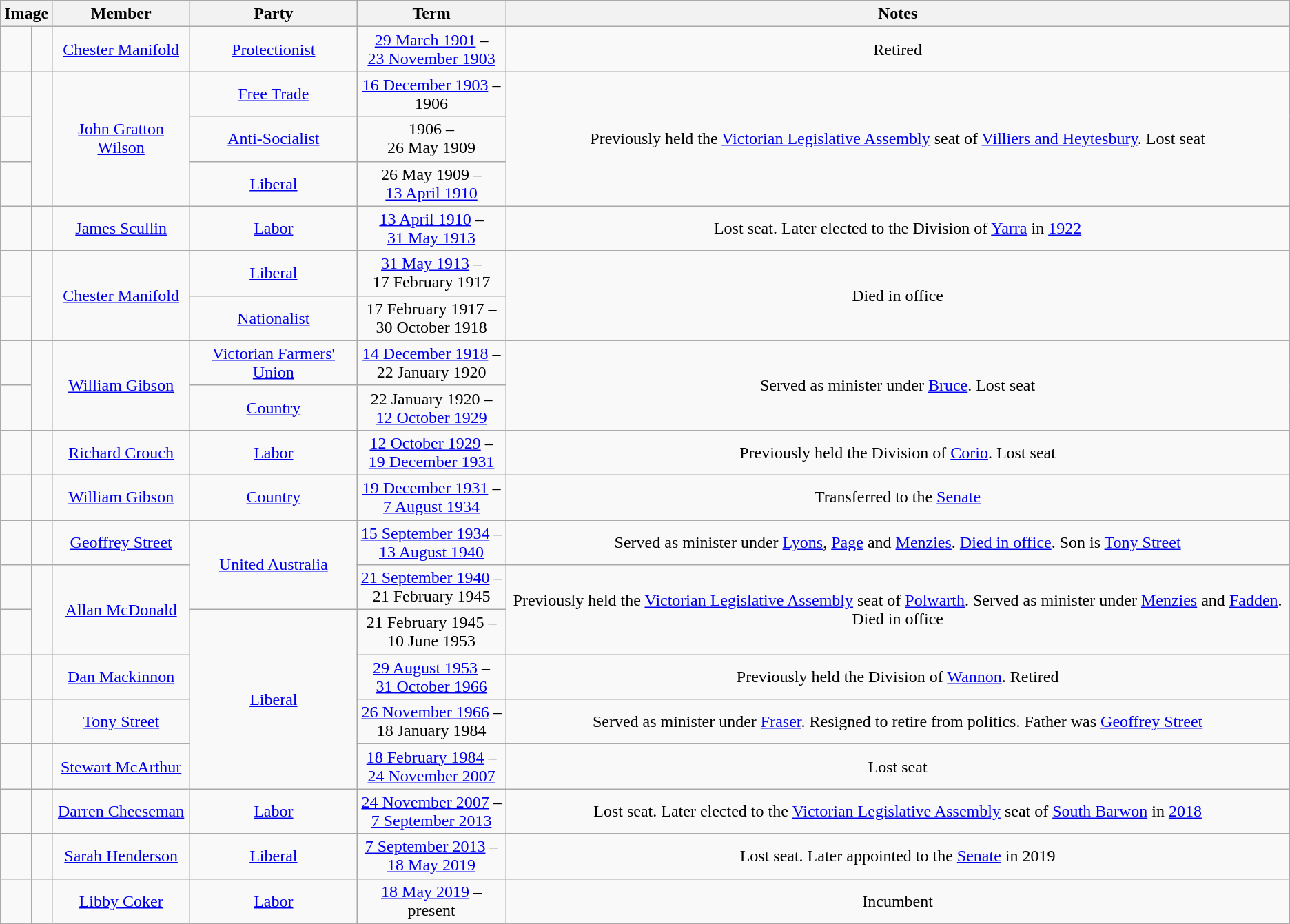<table class=wikitable style="text-align:center">
<tr>
<th colspan=2>Image</th>
<th>Member</th>
<th>Party</th>
<th>Term</th>
<th>Notes</th>
</tr>
<tr>
<td> </td>
<td></td>
<td><a href='#'>Chester Manifold</a><br></td>
<td><a href='#'>Protectionist</a></td>
<td nowrap><a href='#'>29 March 1901</a> –<br><a href='#'>23 November 1903</a></td>
<td>Retired</td>
</tr>
<tr>
<td> </td>
<td rowspan=3></td>
<td rowspan=3><a href='#'>John Gratton Wilson</a><br></td>
<td><a href='#'>Free Trade</a></td>
<td nowrap><a href='#'>16 December 1903</a> –<br>1906</td>
<td rowspan=3>Previously held the <a href='#'>Victorian Legislative Assembly</a> seat of <a href='#'>Villiers and Heytesbury</a>. Lost seat</td>
</tr>
<tr>
<td> </td>
<td nowrap><a href='#'>Anti-Socialist</a></td>
<td nowrap>1906 –<br>26 May 1909</td>
</tr>
<tr>
<td> </td>
<td nowrap><a href='#'>Liberal</a></td>
<td nowrap>26 May 1909 –<br><a href='#'>13 April 1910</a></td>
</tr>
<tr>
<td> </td>
<td></td>
<td><a href='#'>James Scullin</a><br></td>
<td><a href='#'>Labor</a></td>
<td nowrap><a href='#'>13 April 1910</a> –<br><a href='#'>31 May 1913</a></td>
<td>Lost seat. Later elected to the Division of <a href='#'>Yarra</a> in <a href='#'>1922</a></td>
</tr>
<tr>
<td> </td>
<td rowspan=2></td>
<td rowspan=2><a href='#'>Chester Manifold</a><br></td>
<td><a href='#'>Liberal</a></td>
<td nowrap><a href='#'>31 May 1913</a> –<br>17 February 1917</td>
<td rowspan=2>Died in office</td>
</tr>
<tr>
<td> </td>
<td nowrap><a href='#'>Nationalist</a></td>
<td nowrap>17 February 1917 –<br>30 October 1918</td>
</tr>
<tr>
<td> </td>
<td rowspan=2></td>
<td rowspan=2><a href='#'>William Gibson</a><br></td>
<td><a href='#'>Victorian Farmers' Union</a></td>
<td nowrap><a href='#'>14 December 1918</a> –<br>22 January 1920</td>
<td rowspan=2>Served as minister under <a href='#'>Bruce</a>. Lost seat</td>
</tr>
<tr>
<td> </td>
<td nowrap><a href='#'>Country</a></td>
<td nowrap>22 January 1920 –<br><a href='#'>12 October 1929</a></td>
</tr>
<tr>
<td> </td>
<td></td>
<td><a href='#'>Richard Crouch</a><br></td>
<td><a href='#'>Labor</a></td>
<td nowrap><a href='#'>12 October 1929</a> –<br><a href='#'>19 December 1931</a></td>
<td>Previously held the Division of <a href='#'>Corio</a>. Lost seat</td>
</tr>
<tr>
<td> </td>
<td></td>
<td><a href='#'>William Gibson</a><br></td>
<td><a href='#'>Country</a></td>
<td nowrap><a href='#'>19 December 1931</a> –<br><a href='#'>7 August 1934</a></td>
<td>Transferred to the <a href='#'>Senate</a></td>
</tr>
<tr>
<td> </td>
<td></td>
<td><a href='#'>Geoffrey Street</a><br></td>
<td rowspan="2"><a href='#'>United Australia</a></td>
<td nowrap><a href='#'>15 September 1934</a> –<br><a href='#'>13 August 1940</a></td>
<td>Served as minister under <a href='#'>Lyons</a>, <a href='#'>Page</a> and <a href='#'>Menzies</a>. <a href='#'>Died in office</a>. Son is <a href='#'>Tony Street</a></td>
</tr>
<tr>
<td> </td>
<td rowspan=2></td>
<td rowspan=2><a href='#'>Allan McDonald</a><br></td>
<td nowrap><a href='#'>21 September 1940</a> –<br>21 February 1945</td>
<td rowspan=2>Previously held the <a href='#'>Victorian Legislative Assembly</a> seat of <a href='#'>Polwarth</a>. Served as minister under <a href='#'>Menzies</a> and <a href='#'>Fadden</a>. Died in office</td>
</tr>
<tr>
<td> </td>
<td rowspan="4"><a href='#'>Liberal</a></td>
<td nowrap>21 February 1945 –<br>10 June 1953</td>
</tr>
<tr>
<td> </td>
<td></td>
<td><a href='#'>Dan Mackinnon</a><br></td>
<td nowrap><a href='#'>29 August 1953</a> –<br><a href='#'>31 October 1966</a></td>
<td>Previously held the Division of <a href='#'>Wannon</a>. Retired</td>
</tr>
<tr>
<td> </td>
<td></td>
<td><a href='#'>Tony Street</a><br></td>
<td nowrap><a href='#'>26 November 1966</a> –<br>18 January 1984</td>
<td>Served as minister under <a href='#'>Fraser</a>. Resigned to retire from politics. Father was <a href='#'>Geoffrey Street</a></td>
</tr>
<tr>
<td> </td>
<td></td>
<td><a href='#'>Stewart McArthur</a><br></td>
<td nowrap><a href='#'>18 February 1984</a> –<br><a href='#'>24 November 2007</a></td>
<td>Lost seat</td>
</tr>
<tr>
<td> </td>
<td></td>
<td><a href='#'>Darren Cheeseman</a><br></td>
<td><a href='#'>Labor</a></td>
<td nowrap><a href='#'>24 November 2007</a> –<br><a href='#'>7 September 2013</a></td>
<td>Lost seat. Later elected to the <a href='#'>Victorian Legislative Assembly</a> seat of <a href='#'>South Barwon</a> in <a href='#'>2018</a></td>
</tr>
<tr>
<td> </td>
<td></td>
<td><a href='#'>Sarah Henderson</a><br></td>
<td><a href='#'>Liberal</a></td>
<td nowrap><a href='#'>7 September 2013</a> –<br><a href='#'>18 May 2019</a></td>
<td>Lost seat. Later appointed to the <a href='#'>Senate</a> in 2019</td>
</tr>
<tr>
<td> </td>
<td></td>
<td><a href='#'>Libby Coker</a><br></td>
<td><a href='#'>Labor</a></td>
<td><a href='#'>18 May 2019</a> –<br>present</td>
<td>Incumbent</td>
</tr>
</table>
